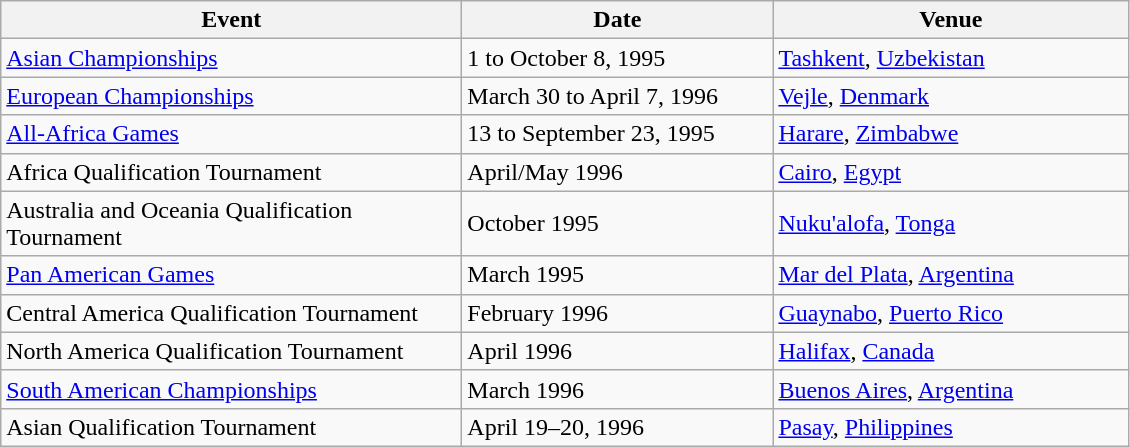<table class=wikitable>
<tr>
<th width=300>Event</th>
<th width=200>Date</th>
<th width=230>Venue</th>
</tr>
<tr>
<td><a href='#'>Asian Championships</a></td>
<td>1 to October 8, 1995</td>
<td> <a href='#'>Tashkent</a>, <a href='#'>Uzbekistan</a></td>
</tr>
<tr>
<td><a href='#'>European Championships</a></td>
<td>March 30 to April 7, 1996</td>
<td> <a href='#'>Vejle</a>, <a href='#'>Denmark</a></td>
</tr>
<tr>
<td><a href='#'>All-Africa Games</a></td>
<td>13 to September 23, 1995</td>
<td> <a href='#'>Harare</a>, <a href='#'>Zimbabwe</a></td>
</tr>
<tr>
<td>Africa Qualification Tournament</td>
<td>April/May 1996</td>
<td> <a href='#'>Cairo</a>, <a href='#'>Egypt</a></td>
</tr>
<tr>
<td>Australia and Oceania Qualification Tournament</td>
<td>October 1995</td>
<td> <a href='#'>Nuku'alofa</a>, <a href='#'>Tonga</a></td>
</tr>
<tr>
<td><a href='#'>Pan American Games</a></td>
<td>March 1995</td>
<td> <a href='#'>Mar del Plata</a>, <a href='#'>Argentina</a></td>
</tr>
<tr>
<td>Central America Qualification Tournament</td>
<td>February 1996</td>
<td> <a href='#'>Guaynabo</a>, <a href='#'>Puerto Rico</a></td>
</tr>
<tr>
<td>North America Qualification Tournament</td>
<td>April 1996</td>
<td>  <a href='#'>Halifax</a>, <a href='#'>Canada</a></td>
</tr>
<tr>
<td><a href='#'>South American Championships</a></td>
<td>March 1996</td>
<td> <a href='#'>Buenos Aires</a>, <a href='#'>Argentina</a></td>
</tr>
<tr>
<td>Asian Qualification Tournament</td>
<td>April 19–20, 1996</td>
<td> <a href='#'>Pasay</a>, <a href='#'>Philippines</a></td>
</tr>
</table>
